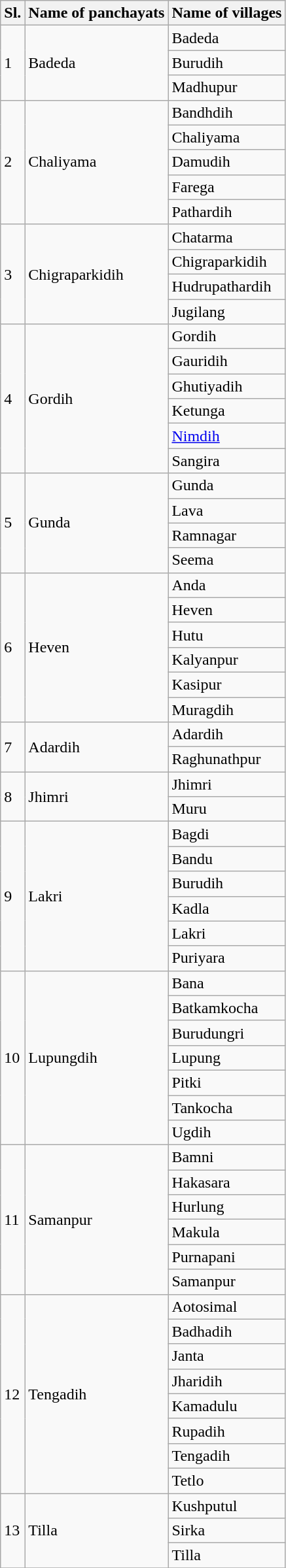<table class="wikitable plainrowheaders sortable">
<tr>
<th scope="col">Sl.</th>
<th scope="col">Name of panchayats</th>
<th scope="col">Name of villages</th>
</tr>
<tr>
<td rowspan="3">1</td>
<td rowspan="3">Badeda</td>
<td>Badeda</td>
</tr>
<tr>
<td>Burudih</td>
</tr>
<tr>
<td>Madhupur</td>
</tr>
<tr>
<td rowspan="5">2</td>
<td rowspan="5">Chaliyama</td>
<td>Bandhdih</td>
</tr>
<tr>
<td>Chaliyama</td>
</tr>
<tr>
<td>Damudih</td>
</tr>
<tr>
<td>Farega</td>
</tr>
<tr>
<td>Pathardih</td>
</tr>
<tr>
<td rowspan="4">3</td>
<td rowspan="4">Chigraparkidih</td>
<td>Chatarma</td>
</tr>
<tr>
<td>Chigraparkidih</td>
</tr>
<tr>
<td>Hudrupathardih</td>
</tr>
<tr>
<td>Jugilang</td>
</tr>
<tr>
<td rowspan="6">4</td>
<td rowspan="6">Gordih</td>
<td>Gordih</td>
</tr>
<tr>
<td>Gauridih</td>
</tr>
<tr>
<td>Ghutiyadih</td>
</tr>
<tr>
<td>Ketunga</td>
</tr>
<tr>
<td><a href='#'>Nimdih</a></td>
</tr>
<tr>
<td>Sangira</td>
</tr>
<tr>
<td rowspan="4">5</td>
<td rowspan="4">Gunda</td>
<td>Gunda</td>
</tr>
<tr>
<td>Lava</td>
</tr>
<tr>
<td>Ramnagar</td>
</tr>
<tr>
<td>Seema</td>
</tr>
<tr>
<td rowspan="6">6</td>
<td rowspan="6">Heven</td>
<td>Anda</td>
</tr>
<tr>
<td>Heven</td>
</tr>
<tr>
<td>Hutu</td>
</tr>
<tr>
<td>Kalyanpur</td>
</tr>
<tr>
<td>Kasipur</td>
</tr>
<tr>
<td>Muragdih</td>
</tr>
<tr>
<td rowspan="2">7</td>
<td rowspan="2">Adardih</td>
<td>Adardih</td>
</tr>
<tr>
<td>Raghunathpur</td>
</tr>
<tr>
<td rowspan="2">8</td>
<td rowspan="2">Jhimri</td>
<td>Jhimri</td>
</tr>
<tr>
<td>Muru</td>
</tr>
<tr>
<td rowspan="6">9</td>
<td rowspan="6">Lakri</td>
<td>Bagdi</td>
</tr>
<tr>
<td>Bandu</td>
</tr>
<tr>
<td>Burudih</td>
</tr>
<tr>
<td>Kadla</td>
</tr>
<tr>
<td>Lakri</td>
</tr>
<tr>
<td>Puriyara</td>
</tr>
<tr>
<td rowspan="7">10</td>
<td rowspan="7">Lupungdih</td>
<td>Bana</td>
</tr>
<tr>
<td>Batkamkocha</td>
</tr>
<tr>
<td>Burudungri</td>
</tr>
<tr>
<td>Lupung</td>
</tr>
<tr>
<td>Pitki</td>
</tr>
<tr>
<td>Tankocha</td>
</tr>
<tr>
<td>Ugdih</td>
</tr>
<tr>
<td rowspan="6">11</td>
<td rowspan="6">Samanpur</td>
<td>Bamni</td>
</tr>
<tr>
<td>Hakasara</td>
</tr>
<tr>
<td>Hurlung</td>
</tr>
<tr>
<td>Makula</td>
</tr>
<tr>
<td>Purnapani</td>
</tr>
<tr>
<td>Samanpur</td>
</tr>
<tr>
<td rowspan="8">12</td>
<td rowspan="8">Tengadih</td>
<td>Aotosimal</td>
</tr>
<tr>
<td>Badhadih</td>
</tr>
<tr>
<td>Janta</td>
</tr>
<tr>
<td>Jharidih</td>
</tr>
<tr>
<td>Kamadulu</td>
</tr>
<tr>
<td>Rupadih</td>
</tr>
<tr>
<td>Tengadih</td>
</tr>
<tr>
<td>Tetlo</td>
</tr>
<tr>
<td rowspan="3">13</td>
<td rowspan="3">Tilla</td>
<td>Kushputul</td>
</tr>
<tr>
<td>Sirka</td>
</tr>
<tr>
<td>Tilla</td>
</tr>
<tr>
</tr>
</table>
